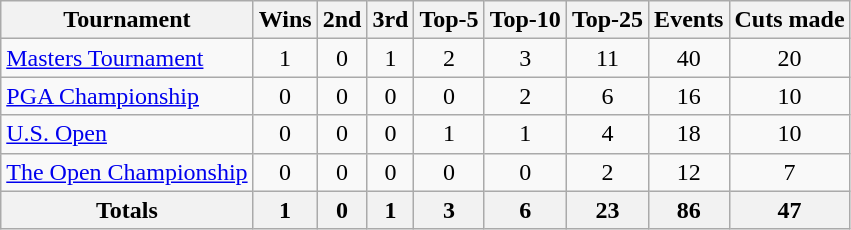<table class=wikitable style=text-align:center>
<tr>
<th>Tournament</th>
<th>Wins</th>
<th>2nd</th>
<th>3rd</th>
<th>Top-5</th>
<th>Top-10</th>
<th>Top-25</th>
<th>Events</th>
<th>Cuts made</th>
</tr>
<tr>
<td align=left><a href='#'>Masters Tournament</a></td>
<td>1</td>
<td>0</td>
<td>1</td>
<td>2</td>
<td>3</td>
<td>11</td>
<td>40</td>
<td>20</td>
</tr>
<tr>
<td align=left><a href='#'>PGA Championship</a></td>
<td>0</td>
<td>0</td>
<td>0</td>
<td>0</td>
<td>2</td>
<td>6</td>
<td>16</td>
<td>10</td>
</tr>
<tr>
<td align=left><a href='#'>U.S. Open</a></td>
<td>0</td>
<td>0</td>
<td>0</td>
<td>1</td>
<td>1</td>
<td>4</td>
<td>18</td>
<td>10</td>
</tr>
<tr>
<td align=left><a href='#'>The Open Championship</a></td>
<td>0</td>
<td>0</td>
<td>0</td>
<td>0</td>
<td>0</td>
<td>2</td>
<td>12</td>
<td>7</td>
</tr>
<tr>
<th>Totals</th>
<th>1</th>
<th>0</th>
<th>1</th>
<th>3</th>
<th>6</th>
<th>23</th>
<th>86</th>
<th>47</th>
</tr>
</table>
